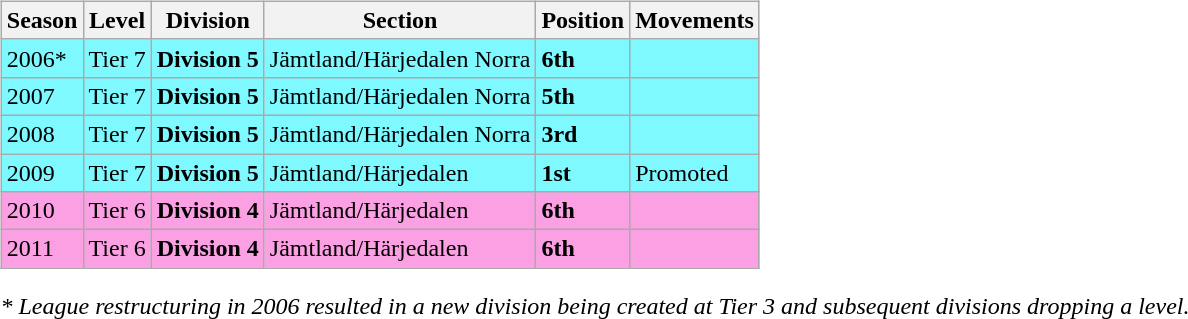<table>
<tr>
<td valign="top" width=0%><br><table class="wikitable">
<tr style="background:#f0f6fa;">
<th><strong>Season</strong></th>
<th><strong>Level</strong></th>
<th><strong>Division</strong></th>
<th><strong>Section</strong></th>
<th><strong>Position</strong></th>
<th><strong>Movements</strong></th>
</tr>
<tr>
<td style="background:#7DF9FF;">2006*</td>
<td style="background:#7DF9FF;">Tier 7</td>
<td style="background:#7DF9FF;"><strong>Division 5</strong></td>
<td style="background:#7DF9FF;">Jämtland/Härjedalen Norra</td>
<td style="background:#7DF9FF;"><strong>6th</strong></td>
<td style="background:#7DF9FF;"></td>
</tr>
<tr>
<td style="background:#7DF9FF;">2007</td>
<td style="background:#7DF9FF;">Tier 7</td>
<td style="background:#7DF9FF;"><strong>Division 5</strong></td>
<td style="background:#7DF9FF;">Jämtland/Härjedalen Norra</td>
<td style="background:#7DF9FF;"><strong>5th</strong></td>
<td style="background:#7DF9FF;"></td>
</tr>
<tr>
<td style="background:#7DF9FF;">2008</td>
<td style="background:#7DF9FF;">Tier 7</td>
<td style="background:#7DF9FF;"><strong>Division 5</strong></td>
<td style="background:#7DF9FF;">Jämtland/Härjedalen Norra</td>
<td style="background:#7DF9FF;"><strong>3rd</strong></td>
<td style="background:#7DF9FF;"></td>
</tr>
<tr>
<td style="background:#7DF9FF;">2009</td>
<td style="background:#7DF9FF;">Tier 7</td>
<td style="background:#7DF9FF;"><strong>Division 5</strong></td>
<td style="background:#7DF9FF;">Jämtland/Härjedalen</td>
<td style="background:#7DF9FF;"><strong>1st</strong></td>
<td style="background:#7DF9FF;">Promoted</td>
</tr>
<tr>
<td style="background:#FBA0E3;">2010</td>
<td style="background:#FBA0E3;">Tier 6</td>
<td style="background:#FBA0E3;"><strong>Division 4</strong></td>
<td style="background:#FBA0E3;">Jämtland/Härjedalen</td>
<td style="background:#FBA0E3;"><strong>6th</strong></td>
<td style="background:#FBA0E3;"></td>
</tr>
<tr>
<td style="background:#FBA0E3;">2011</td>
<td style="background:#FBA0E3;">Tier 6</td>
<td style="background:#FBA0E3;"><strong>Division 4</strong></td>
<td style="background:#FBA0E3;">Jämtland/Härjedalen</td>
<td style="background:#FBA0E3;"><strong>6th</strong></td>
<td style="background:#FBA0E3;"></td>
</tr>
</table>
<em>* League restructuring in 2006 resulted in a new division being created at Tier 3 and subsequent divisions dropping a level.</em>


</td>
</tr>
</table>
